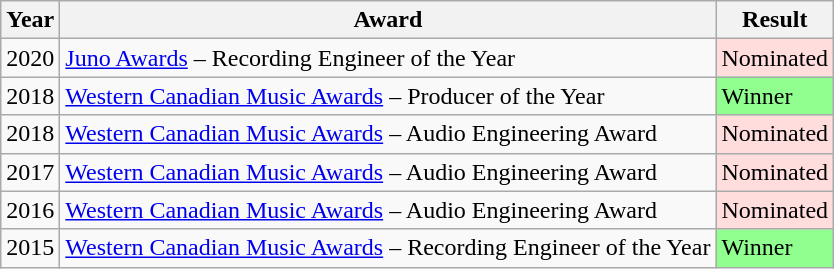<table class="wikitable">
<tr>
<th>Year</th>
<th>Award</th>
<th>Result</th>
</tr>
<tr>
<td>2020</td>
<td><a href='#'>Juno Awards</a> – Recording Engineer of the Year</td>
<td style="background:#FDD">Nominated</td>
</tr>
<tr>
<td>2018</td>
<td><a href='#'>Western Canadian Music Awards</a> – Producer of the Year</td>
<td style="background:#90FF90">Winner</td>
</tr>
<tr>
<td>2018</td>
<td><a href='#'>Western Canadian Music Awards</a> – Audio Engineering Award</td>
<td style="background:#FDD">Nominated</td>
</tr>
<tr>
<td>2017</td>
<td><a href='#'>Western Canadian Music Awards</a> – Audio Engineering Award</td>
<td style="background:#FDD">Nominated</td>
</tr>
<tr>
<td>2016</td>
<td><a href='#'>Western Canadian Music Awards</a> – Audio Engineering Award</td>
<td style="background:#FDD">Nominated</td>
</tr>
<tr>
<td>2015</td>
<td><a href='#'>Western Canadian Music Awards</a> – Recording Engineer of the Year</td>
<td style="background:#90FF90">Winner</td>
</tr>
</table>
